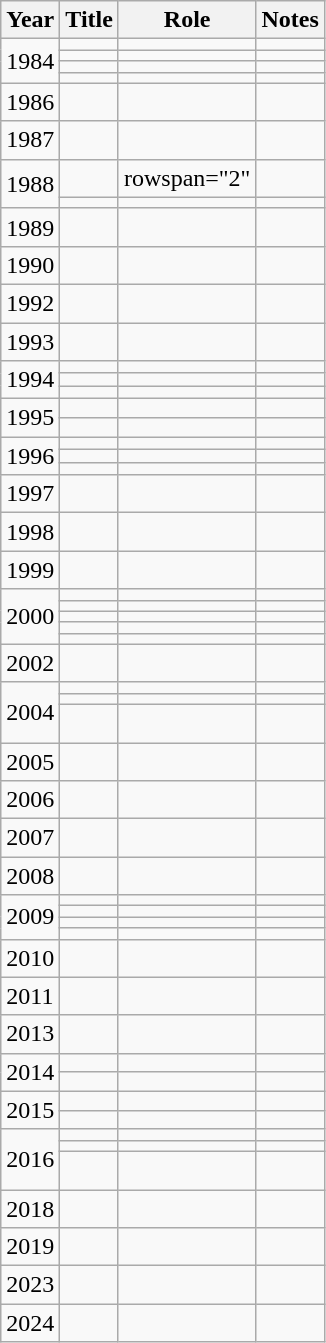<table class="wikitable sortable plainrowheaders">
<tr>
<th scope="col">Year</th>
<th scope="col">Title</th>
<th scope="col">Role</th>
<th scope="col" class="unsortable">Notes</th>
</tr>
<tr>
<td rowspan="4">1984</td>
<td><em></em></td>
<td></td>
<td></td>
</tr>
<tr>
<td><em></em></td>
<td></td>
<td></td>
</tr>
<tr>
<td><em></em></td>
<td></td>
<td></td>
</tr>
<tr>
<td><em></em></td>
<td></td>
<td></td>
</tr>
<tr>
<td>1986</td>
<td><em></em></td>
<td></td>
<td></td>
</tr>
<tr>
<td>1987</td>
<td><em></em></td>
<td></td>
<td></td>
</tr>
<tr>
<td rowspan="2">1988</td>
<td><em></em></td>
<td>rowspan="2" </td>
<td></td>
</tr>
<tr>
<td><em></em></td>
<td></td>
</tr>
<tr>
<td>1989</td>
<td><em></em></td>
<td></td>
<td></td>
</tr>
<tr>
<td>1990</td>
<td><em></em></td>
<td></td>
<td></td>
</tr>
<tr>
<td>1992</td>
<td><em></em></td>
<td></td>
<td></td>
</tr>
<tr>
<td>1993</td>
<td><em></em></td>
<td></td>
<td></td>
</tr>
<tr>
<td rowspan="3">1994</td>
<td><em></em></td>
<td></td>
<td></td>
</tr>
<tr>
<td><em></em></td>
<td></td>
<td></td>
</tr>
<tr>
<td><em></em></td>
<td></td>
<td></td>
</tr>
<tr>
<td rowspan="2">1995</td>
<td><em></em></td>
<td></td>
<td></td>
</tr>
<tr>
<td><em></em></td>
<td></td>
<td></td>
</tr>
<tr>
<td rowspan="3">1996</td>
<td><em></em></td>
<td></td>
<td></td>
</tr>
<tr>
<td><em></em></td>
<td></td>
<td></td>
</tr>
<tr>
<td><em></em></td>
<td></td>
<td></td>
</tr>
<tr>
<td>1997</td>
<td><em></em></td>
<td></td>
<td></td>
</tr>
<tr>
<td>1998</td>
<td><em></em></td>
<td></td>
<td></td>
</tr>
<tr>
<td>1999</td>
<td><em></em></td>
<td></td>
<td></td>
</tr>
<tr>
<td rowspan="5">2000</td>
<td><em></em></td>
<td></td>
<td></td>
</tr>
<tr>
<td><em></em></td>
<td></td>
<td></td>
</tr>
<tr>
<td><em></em></td>
<td></td>
<td></td>
</tr>
<tr>
<td><em></em></td>
<td></td>
<td></td>
</tr>
<tr>
<td><em></em></td>
<td></td>
<td></td>
</tr>
<tr>
<td>2002</td>
<td><em></em></td>
<td></td>
<td></td>
</tr>
<tr>
<td rowspan="3">2004</td>
<td><em></em></td>
<td></td>
<td></td>
</tr>
<tr>
<td><em></em></td>
<td></td>
<td></td>
</tr>
<tr>
<td><em></em></td>
<td></td>
<td><br></td>
</tr>
<tr>
<td>2005</td>
<td><em></em></td>
<td></td>
<td></td>
</tr>
<tr>
<td>2006</td>
<td><em></em></td>
<td></td>
<td></td>
</tr>
<tr>
<td>2007</td>
<td><em></em></td>
<td></td>
<td></td>
</tr>
<tr>
<td>2008</td>
<td><em></em></td>
<td></td>
<td></td>
</tr>
<tr>
<td rowspan="4">2009</td>
<td><em></em></td>
<td></td>
<td></td>
</tr>
<tr>
<td><em></em></td>
<td></td>
<td></td>
</tr>
<tr>
<td><em></em></td>
<td></td>
<td></td>
</tr>
<tr>
<td><em></em></td>
<td></td>
<td></td>
</tr>
<tr>
<td>2010</td>
<td><em></em></td>
<td></td>
<td></td>
</tr>
<tr>
<td>2011</td>
<td><em></em></td>
<td></td>
<td></td>
</tr>
<tr>
<td>2013</td>
<td><em></em></td>
<td></td>
<td></td>
</tr>
<tr>
<td rowspan="2">2014</td>
<td><em></em></td>
<td></td>
<td></td>
</tr>
<tr>
<td><em></em></td>
<td></td>
<td></td>
</tr>
<tr>
<td rowspan="2">2015</td>
<td><em></em></td>
<td></td>
<td></td>
</tr>
<tr>
<td><em></em></td>
<td></td>
<td></td>
</tr>
<tr>
<td rowspan="3">2016</td>
<td><em></em></td>
<td></td>
<td></td>
</tr>
<tr>
<td><em></em></td>
<td></td>
<td></td>
</tr>
<tr>
<td><em></em></td>
<td></td>
<td><br></td>
</tr>
<tr>
<td>2018</td>
<td><em></em></td>
<td></td>
<td></td>
</tr>
<tr>
<td>2019</td>
<td><em></em></td>
<td></td>
<td></td>
</tr>
<tr>
<td>2023</td>
<td><em></em></td>
<td></td>
<td></td>
</tr>
<tr>
<td>2024</td>
<td><em></em></td>
<td></td>
<td></td>
</tr>
</table>
